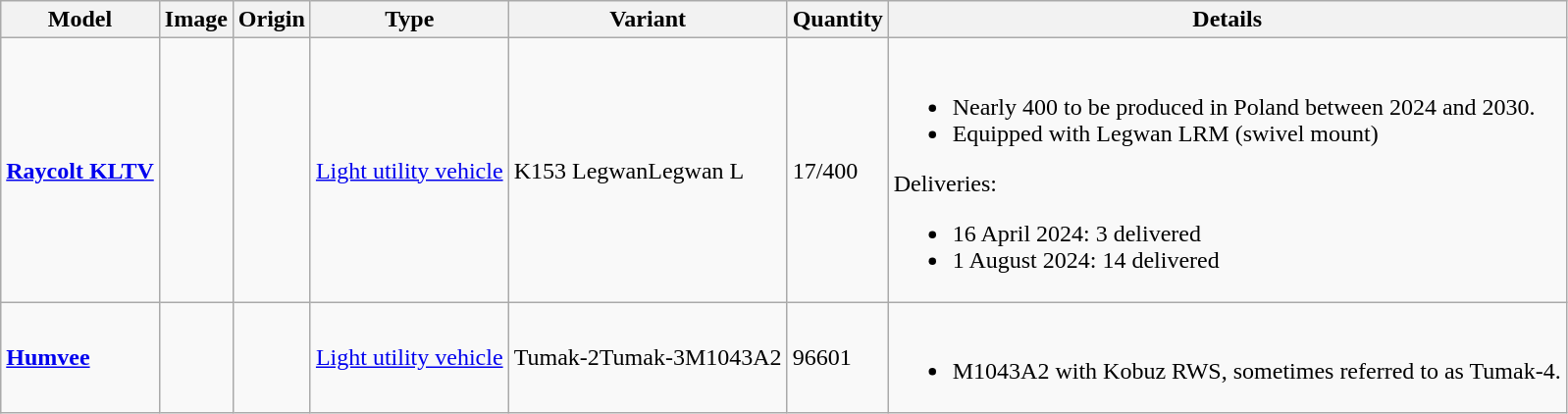<table class="wikitable">
<tr>
<th>Model</th>
<th>Image</th>
<th>Origin</th>
<th>Type</th>
<th>Variant</th>
<th>Quantity</th>
<th>Details</th>
</tr>
<tr>
<td><strong><a href='#'>Raycolt KLTV</a></strong></td>
<td> </td>
<td><small></small><br><small></small></td>
<td><a href='#'>Light utility vehicle</a></td>
<td>K153 LegwanLegwan L</td>
<td>17/400</td>
<td><br><ul><li>Nearly 400 to be produced in Poland between 2024 and 2030.</li><li>Equipped with Legwan LRM (swivel mount)</li></ul>Deliveries:<ul><li>16 April 2024: 3 delivered</li><li>1 August 2024: 14 delivered</li></ul></td>
</tr>
<tr>
<td><strong><a href='#'>Humvee</a></strong></td>
<td></td>
<td><small></small></td>
<td><a href='#'>Light utility vehicle</a></td>
<td>Tumak-2Tumak-3M1043A2</td>
<td>96601</td>
<td><br><ul><li>M1043A2 with Kobuz RWS, sometimes referred to as Tumak-4.</li></ul></td>
</tr>
</table>
